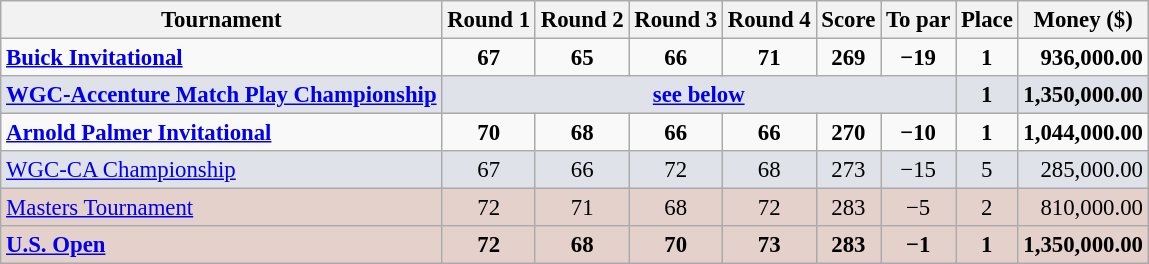<table class=wikitable style="font-size:95%;text-align:center">
<tr>
<th>Tournament</th>
<th>Round 1</th>
<th>Round 2</th>
<th>Round 3</th>
<th>Round 4</th>
<th>Score</th>
<th>To par</th>
<th>Place</th>
<th>Money ($)</th>
</tr>
<tr>
<td align=left><strong><a href='#'>Buick Invitational</a></strong></td>
<td><strong>67</strong></td>
<td><strong>65</strong></td>
<td><strong>66</strong></td>
<td><strong>71</strong></td>
<td><strong>269</strong></td>
<td><strong>−19</strong></td>
<td><strong>1</strong></td>
<td align=right><strong>936,000.00</strong></td>
</tr>
<tr style="background:#dfe2e9;">
<td align=left><strong><a href='#'>WGC-Accenture Match Play Championship</a></strong></td>
<td colspan="6"><strong><a href='#'>see below</a></strong></td>
<td><strong>1</strong></td>
<td align=right><strong>1,350,000.00</strong></td>
</tr>
<tr>
<td align=left><strong><a href='#'>Arnold Palmer Invitational</a></strong></td>
<td><strong>70</strong></td>
<td><strong>68</strong></td>
<td><strong>66</strong></td>
<td><strong>66</strong></td>
<td><strong>270</strong></td>
<td><strong>−10</strong></td>
<td><strong>1</strong></td>
<td align=right><strong>1,044,000.00</strong></td>
</tr>
<tr style="background:#dfe2e9;">
<td align=left><a href='#'>WGC-CA Championship</a></td>
<td>67</td>
<td>66</td>
<td>72</td>
<td>68</td>
<td>273</td>
<td>−15</td>
<td>5</td>
<td align=right>285,000.00</td>
</tr>
<tr style="background:#e5d1cb;">
<td align=left><a href='#'>Masters Tournament</a></td>
<td>72</td>
<td>71</td>
<td>68</td>
<td>72</td>
<td>283</td>
<td>−5</td>
<td>2</td>
<td align=right>810,000.00</td>
</tr>
<tr style="background:#e5d1cb;">
<td align=left><strong><a href='#'>U.S. Open</a></strong></td>
<td><strong>72</strong></td>
<td><strong>68</strong></td>
<td><strong>70</strong></td>
<td><strong>73</strong></td>
<td><strong>283</strong></td>
<td><strong>−1</strong></td>
<td><strong>1</strong></td>
<td align=right><strong>1,350,000.00</strong></td>
</tr>
</table>
